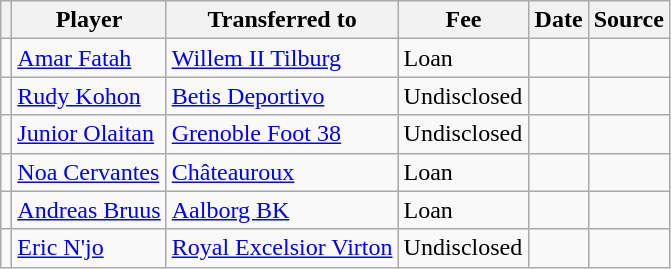<table class="wikitable plainrowheaders sortable">
<tr>
<th></th>
<th scope="col">Player</th>
<th>Transferred to</th>
<th style="width: 80px;">Fee</th>
<th scope="col">Date</th>
<th scope="col">Source</th>
</tr>
<tr>
<td align="center"></td>
<td> <a href='#'>Amar Fatah</a></td>
<td> <a href='#'>Willem II Tilburg</a></td>
<td>Loan</td>
<td></td>
<td></td>
</tr>
<tr>
<td align="center"></td>
<td> <a href='#'>Rudy Kohon</a></td>
<td> <a href='#'>Betis Deportivo</a></td>
<td>Undisclosed</td>
<td></td>
<td></td>
</tr>
<tr>
<td align="center"></td>
<td> <a href='#'>Junior Olaitan</a></td>
<td> <a href='#'>Grenoble Foot 38</a></td>
<td>Undisclosed</td>
<td></td>
<td></td>
</tr>
<tr>
<td align="center"></td>
<td> <a href='#'>Noa Cervantes</a></td>
<td> <a href='#'>Châteauroux</a></td>
<td>Loan</td>
<td></td>
<td></td>
</tr>
<tr>
<td align="center"></td>
<td> <a href='#'>Andreas Bruus</a></td>
<td> <a href='#'>Aalborg BK</a></td>
<td>Loan</td>
<td></td>
<td></td>
</tr>
<tr>
<td align="center"></td>
<td> <a href='#'>Eric N'jo</a></td>
<td> <a href='#'>Royal Excelsior Virton</a></td>
<td>Undisclosed</td>
<td></td>
<td></td>
</tr>
</table>
